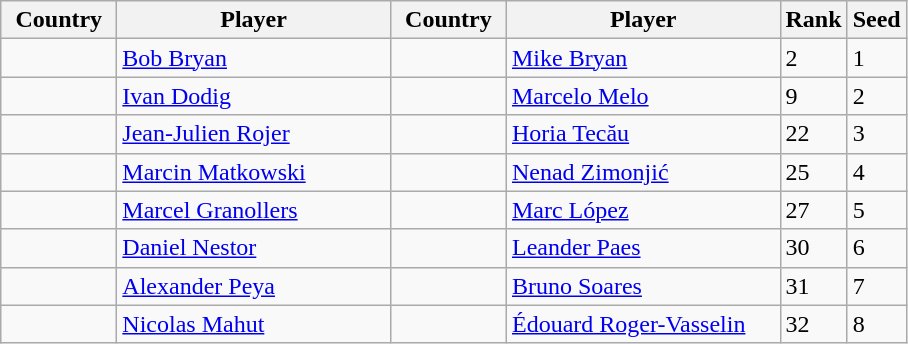<table class="sortable wikitable">
<tr>
<th width="70">Country</th>
<th width="175">Player</th>
<th width="70">Country</th>
<th width="175">Player</th>
<th>Rank</th>
<th>Seed</th>
</tr>
<tr>
<td></td>
<td><a href='#'>Bob Bryan</a></td>
<td></td>
<td><a href='#'>Mike Bryan</a></td>
<td>2</td>
<td>1</td>
</tr>
<tr>
<td></td>
<td><a href='#'>Ivan Dodig</a></td>
<td></td>
<td><a href='#'>Marcelo Melo</a></td>
<td>9</td>
<td>2</td>
</tr>
<tr>
<td></td>
<td><a href='#'>Jean-Julien Rojer</a></td>
<td></td>
<td><a href='#'>Horia Tecău</a></td>
<td>22</td>
<td>3</td>
</tr>
<tr>
<td></td>
<td><a href='#'>Marcin Matkowski</a></td>
<td></td>
<td><a href='#'>Nenad Zimonjić</a></td>
<td>25</td>
<td>4</td>
</tr>
<tr>
<td></td>
<td><a href='#'>Marcel Granollers</a></td>
<td></td>
<td><a href='#'>Marc López</a></td>
<td>27</td>
<td>5</td>
</tr>
<tr>
<td></td>
<td><a href='#'>Daniel Nestor</a></td>
<td></td>
<td><a href='#'>Leander Paes</a></td>
<td>30</td>
<td>6</td>
</tr>
<tr>
<td></td>
<td><a href='#'>Alexander Peya</a></td>
<td></td>
<td><a href='#'>Bruno Soares</a></td>
<td>31</td>
<td>7</td>
</tr>
<tr>
<td></td>
<td><a href='#'>Nicolas Mahut</a></td>
<td></td>
<td><a href='#'>Édouard Roger-Vasselin</a></td>
<td>32</td>
<td>8</td>
</tr>
</table>
